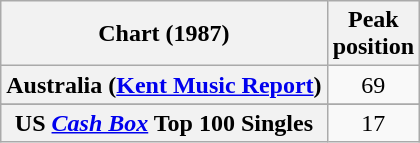<table class="wikitable sortable plainrowheaders" style="text-align:center">
<tr>
<th scope="col">Chart (1987)</th>
<th scope="col">Peak<br>position</th>
</tr>
<tr>
<th scope="row">Australia (<a href='#'>Kent Music Report</a>)</th>
<td>69</td>
</tr>
<tr>
</tr>
<tr>
</tr>
<tr>
</tr>
<tr>
</tr>
<tr>
</tr>
<tr>
<th scope="row">US <em><a href='#'>Cash Box</a></em> Top 100 Singles</th>
<td>17</td>
</tr>
</table>
